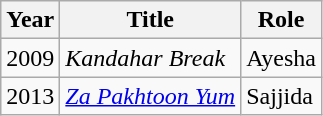<table class="wikitable sortable plainrowheaders">
<tr style="text-align:center;">
<th scope="col">Year</th>
<th scope="col">Title</th>
<th scope="col">Role</th>
</tr>
<tr>
<td>2009</td>
<td><em>Kandahar Break</em></td>
<td>Ayesha</td>
</tr>
<tr>
<td>2013</td>
<td><em><a href='#'>Za Pakhtoon Yum</a></em></td>
<td>Sajjida</td>
</tr>
</table>
